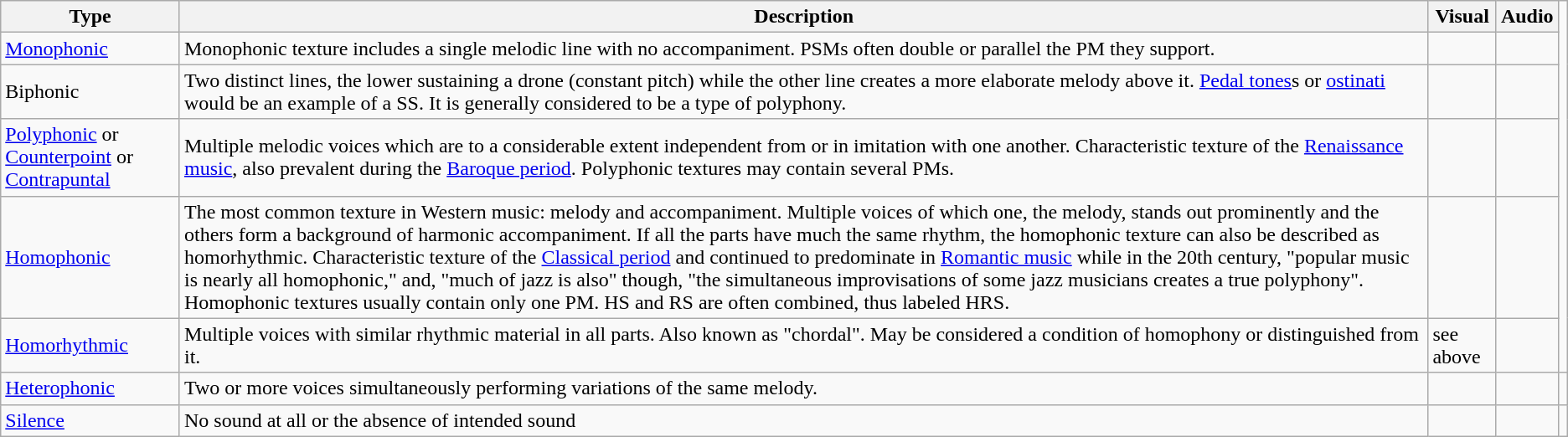<table class="wikitable">
<tr>
<th>Type</th>
<th>Description</th>
<th>Visual</th>
<th>Audio</th>
</tr>
<tr>
<td><a href='#'>Monophonic</a></td>
<td>Monophonic texture includes a single melodic line with no accompaniment. PSMs often double or parallel the PM they support.</td>
<td></td>
<td></td>
</tr>
<tr>
<td>Biphonic</td>
<td>Two distinct lines, the lower sustaining a drone (constant pitch) while the other line creates a more elaborate melody above it. <a href='#'>Pedal tones</a>s or <a href='#'>ostinati</a> would be an example of a SS. It is generally considered to be a type of polyphony.</td>
<td></td>
<td></td>
</tr>
<tr>
<td><a href='#'>Polyphonic</a> or <a href='#'>Counterpoint</a> or <a href='#'>Contrapuntal</a></td>
<td>Multiple melodic voices which are to a considerable extent independent from or in imitation with one another. Characteristic texture of the <a href='#'>Renaissance music</a>, also prevalent during the <a href='#'>Baroque period</a>. Polyphonic textures may contain several PMs.</td>
<td></td>
<td></td>
</tr>
<tr>
<td><a href='#'>Homophonic</a></td>
<td>The most common texture in Western music: melody and accompaniment. Multiple voices of which one, the melody, stands out prominently and the others form a background of harmonic accompaniment. If all the parts have much the same rhythm, the homophonic texture can also be described as homorhythmic. Characteristic texture of the <a href='#'>Classical period</a> and continued to predominate in <a href='#'>Romantic music</a> while in the 20th century, "popular music is nearly all homophonic," and, "much of jazz is also" though, "the simultaneous improvisations of some jazz musicians creates a true polyphony". Homophonic textures usually contain only one PM. HS and RS are often combined, thus labeled HRS.</td>
<td></td>
<td></td>
</tr>
<tr>
<td><a href='#'>Homorhythmic</a></td>
<td>Multiple voices with similar rhythmic material in all parts. Also known as "chordal". May be considered a condition of homophony or distinguished from it.</td>
<td>see above</td>
<td></td>
</tr>
<tr>
<td><a href='#'>Heterophonic</a></td>
<td>Two or more voices simultaneously performing variations of the same melody.</td>
<td></td>
<td></td>
<td></td>
</tr>
<tr>
<td><a href='#'>Silence</a></td>
<td>No sound at all or the absence of intended sound</td>
<td></td>
<td></td>
</tr>
</table>
